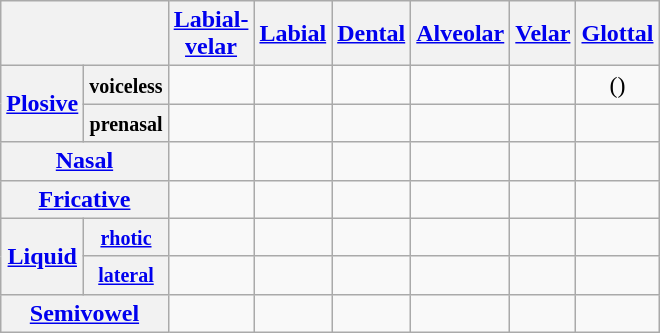<table class="wikitable" style="text-align:center">
<tr>
<th colspan="2"></th>
<th><a href='#'>Labial-<br>velar</a></th>
<th><a href='#'>Labial</a></th>
<th><a href='#'>Dental</a></th>
<th><a href='#'>Alveolar</a></th>
<th><a href='#'>Velar</a></th>
<th><a href='#'>Glottal</a></th>
</tr>
<tr>
<th rowspan="2"><a href='#'>Plosive</a></th>
<th><small>voiceless</small></th>
<td> </td>
<td></td>
<td> </td>
<td></td>
<td> </td>
<td>()</td>
</tr>
<tr>
<th><small>prenasal</small></th>
<td></td>
<td> </td>
<td> </td>
<td></td>
<td></td>
<td></td>
</tr>
<tr>
<th colspan="2"><a href='#'>Nasal</a></th>
<td> </td>
<td> </td>
<td></td>
<td> </td>
<td> </td>
<td></td>
</tr>
<tr>
<th colspan="2"><a href='#'>Fricative</a></th>
<td></td>
<td> </td>
<td></td>
<td> </td>
<td> </td>
<td></td>
</tr>
<tr>
<th rowspan="2"><a href='#'>Liquid</a></th>
<th><small><a href='#'>rhotic</a></small></th>
<td></td>
<td></td>
<td></td>
<td> </td>
<td></td>
<td></td>
</tr>
<tr>
<th><small><a href='#'>lateral</a></small></th>
<td></td>
<td></td>
<td></td>
<td> </td>
<td></td>
<td></td>
</tr>
<tr>
<th colspan="2"><a href='#'>Semivowel</a></th>
<td> </td>
<td></td>
<td></td>
<td></td>
<td></td>
<td></td>
</tr>
</table>
